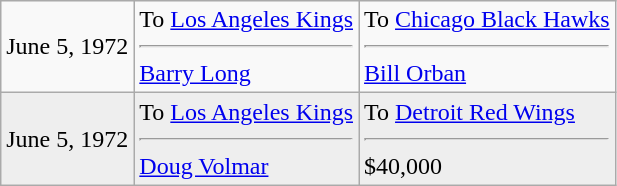<table class="wikitable">
<tr>
<td>June 5, 1972</td>
<td valign="top">To <a href='#'>Los Angeles Kings</a><hr><a href='#'>Barry Long</a></td>
<td valign="top">To <a href='#'>Chicago Black Hawks</a><hr><a href='#'>Bill Orban</a></td>
</tr>
<tr style="background:#eee;">
<td>June 5, 1972</td>
<td valign="top">To <a href='#'>Los Angeles Kings</a><hr><a href='#'>Doug Volmar</a></td>
<td valign="top">To <a href='#'>Detroit Red Wings</a><hr>$40,000</td>
</tr>
</table>
